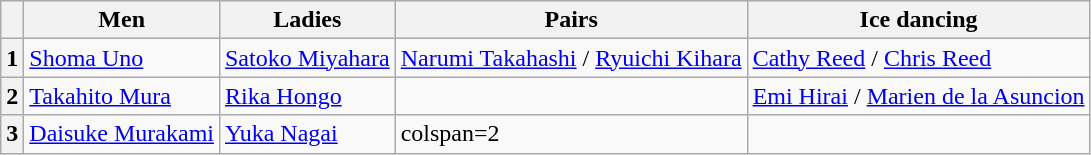<table class="wikitable">
<tr>
<th></th>
<th>Men</th>
<th>Ladies</th>
<th>Pairs</th>
<th>Ice dancing</th>
</tr>
<tr>
<th>1</th>
<td><a href='#'>Shoma Uno</a></td>
<td><a href='#'>Satoko Miyahara</a></td>
<td><a href='#'>Narumi Takahashi</a> / <a href='#'>Ryuichi Kihara</a></td>
<td><a href='#'>Cathy Reed</a> / <a href='#'>Chris Reed</a></td>
</tr>
<tr>
<th>2</th>
<td><a href='#'>Takahito Mura</a></td>
<td><a href='#'>Rika Hongo</a></td>
<td></td>
<td><a href='#'>Emi Hirai</a> / <a href='#'>Marien de la Asuncion</a></td>
</tr>
<tr>
<th>3</th>
<td><a href='#'>Daisuke Murakami</a></td>
<td><a href='#'>Yuka Nagai</a></td>
<td>colspan=2 </td>
</tr>
</table>
